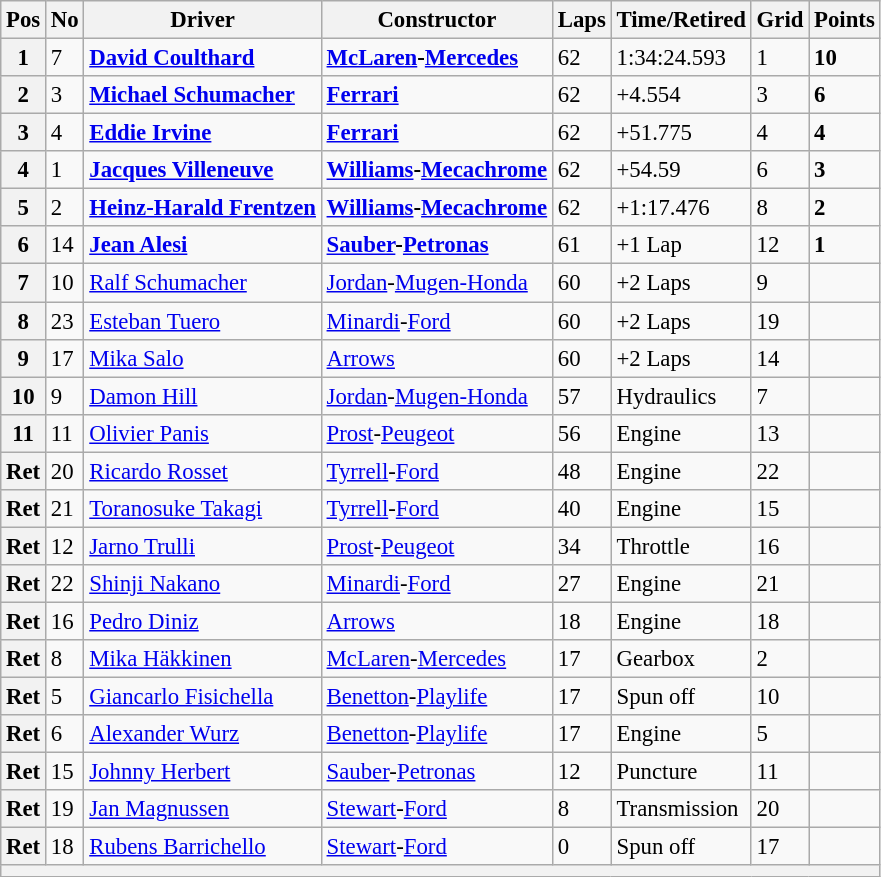<table class="wikitable" style="font-size: 95%;">
<tr>
<th>Pos</th>
<th>No</th>
<th>Driver</th>
<th>Constructor</th>
<th>Laps</th>
<th>Time/Retired</th>
<th>Grid</th>
<th>Points</th>
</tr>
<tr>
<th>1</th>
<td>7</td>
<td> <strong><a href='#'>David Coulthard</a></strong></td>
<td><strong><a href='#'>McLaren</a>-<a href='#'>Mercedes</a></strong></td>
<td>62</td>
<td>1:34:24.593</td>
<td>1</td>
<td><strong>10</strong></td>
</tr>
<tr>
<th>2</th>
<td>3</td>
<td> <strong><a href='#'>Michael Schumacher</a></strong></td>
<td><strong><a href='#'>Ferrari</a></strong></td>
<td>62</td>
<td>+4.554</td>
<td>3</td>
<td><strong>6</strong></td>
</tr>
<tr>
<th>3</th>
<td>4</td>
<td> <strong><a href='#'>Eddie Irvine</a></strong></td>
<td><strong><a href='#'>Ferrari</a></strong></td>
<td>62</td>
<td>+51.775</td>
<td>4</td>
<td><strong>4</strong></td>
</tr>
<tr>
<th>4</th>
<td>1</td>
<td> <strong><a href='#'>Jacques Villeneuve</a></strong></td>
<td><strong><a href='#'>Williams</a>-<a href='#'>Mecachrome</a></strong></td>
<td>62</td>
<td>+54.59</td>
<td>6</td>
<td><strong>3</strong></td>
</tr>
<tr>
<th>5</th>
<td>2</td>
<td> <strong><a href='#'>Heinz-Harald Frentzen</a></strong></td>
<td><strong><a href='#'>Williams</a>-<a href='#'>Mecachrome</a></strong></td>
<td>62</td>
<td>+1:17.476</td>
<td>8</td>
<td><strong>2</strong></td>
</tr>
<tr>
<th>6</th>
<td>14</td>
<td> <strong><a href='#'>Jean Alesi</a></strong></td>
<td><strong><a href='#'>Sauber</a>-<a href='#'>Petronas</a></strong></td>
<td>61</td>
<td>+1 Lap</td>
<td>12</td>
<td><strong>1</strong></td>
</tr>
<tr>
<th>7</th>
<td>10</td>
<td> <a href='#'>Ralf Schumacher</a></td>
<td><a href='#'>Jordan</a>-<a href='#'>Mugen-Honda</a></td>
<td>60</td>
<td>+2 Laps</td>
<td>9</td>
<td> </td>
</tr>
<tr>
<th>8</th>
<td>23</td>
<td> <a href='#'>Esteban Tuero</a></td>
<td><a href='#'>Minardi</a>-<a href='#'>Ford</a></td>
<td>60</td>
<td>+2 Laps</td>
<td>19</td>
<td> </td>
</tr>
<tr>
<th>9</th>
<td>17</td>
<td> <a href='#'>Mika Salo</a></td>
<td><a href='#'>Arrows</a></td>
<td>60</td>
<td>+2 Laps</td>
<td>14</td>
<td> </td>
</tr>
<tr>
<th>10</th>
<td>9</td>
<td> <a href='#'>Damon Hill</a></td>
<td><a href='#'>Jordan</a>-<a href='#'>Mugen-Honda</a></td>
<td>57</td>
<td>Hydraulics</td>
<td>7</td>
<td> </td>
</tr>
<tr>
<th>11</th>
<td>11</td>
<td> <a href='#'>Olivier Panis</a></td>
<td><a href='#'>Prost</a>-<a href='#'>Peugeot</a></td>
<td>56</td>
<td>Engine</td>
<td>13</td>
<td> </td>
</tr>
<tr>
<th>Ret</th>
<td>20</td>
<td> <a href='#'>Ricardo Rosset</a></td>
<td><a href='#'>Tyrrell</a>-<a href='#'>Ford</a></td>
<td>48</td>
<td>Engine</td>
<td>22</td>
<td> </td>
</tr>
<tr>
<th>Ret</th>
<td>21</td>
<td> <a href='#'>Toranosuke Takagi</a></td>
<td><a href='#'>Tyrrell</a>-<a href='#'>Ford</a></td>
<td>40</td>
<td>Engine</td>
<td>15</td>
<td> </td>
</tr>
<tr>
<th>Ret</th>
<td>12</td>
<td> <a href='#'>Jarno Trulli</a></td>
<td><a href='#'>Prost</a>-<a href='#'>Peugeot</a></td>
<td>34</td>
<td>Throttle</td>
<td>16</td>
<td> </td>
</tr>
<tr>
<th>Ret</th>
<td>22</td>
<td> <a href='#'>Shinji Nakano</a></td>
<td><a href='#'>Minardi</a>-<a href='#'>Ford</a></td>
<td>27</td>
<td>Engine</td>
<td>21</td>
<td> </td>
</tr>
<tr>
<th>Ret</th>
<td>16</td>
<td> <a href='#'>Pedro Diniz</a></td>
<td><a href='#'>Arrows</a></td>
<td>18</td>
<td>Engine</td>
<td>18</td>
<td> </td>
</tr>
<tr>
<th>Ret</th>
<td>8</td>
<td> <a href='#'>Mika Häkkinen</a></td>
<td><a href='#'>McLaren</a>-<a href='#'>Mercedes</a></td>
<td>17</td>
<td>Gearbox</td>
<td>2</td>
<td> </td>
</tr>
<tr>
<th>Ret</th>
<td>5</td>
<td> <a href='#'>Giancarlo Fisichella</a></td>
<td><a href='#'>Benetton</a>-<a href='#'>Playlife</a></td>
<td>17</td>
<td>Spun off</td>
<td>10</td>
<td> </td>
</tr>
<tr>
<th>Ret</th>
<td>6</td>
<td> <a href='#'>Alexander Wurz</a></td>
<td><a href='#'>Benetton</a>-<a href='#'>Playlife</a></td>
<td>17</td>
<td>Engine</td>
<td>5</td>
<td> </td>
</tr>
<tr>
<th>Ret</th>
<td>15</td>
<td> <a href='#'>Johnny Herbert</a></td>
<td><a href='#'>Sauber</a>-<a href='#'>Petronas</a></td>
<td>12</td>
<td>Puncture</td>
<td>11</td>
<td> </td>
</tr>
<tr>
<th>Ret</th>
<td>19</td>
<td> <a href='#'>Jan Magnussen</a></td>
<td><a href='#'>Stewart</a>-<a href='#'>Ford</a></td>
<td>8</td>
<td>Transmission</td>
<td>20</td>
<td> </td>
</tr>
<tr>
<th>Ret</th>
<td>18</td>
<td> <a href='#'>Rubens Barrichello</a></td>
<td><a href='#'>Stewart</a>-<a href='#'>Ford</a></td>
<td>0</td>
<td>Spun off</td>
<td>17</td>
<td> </td>
</tr>
<tr>
<th colspan="8"></th>
</tr>
</table>
